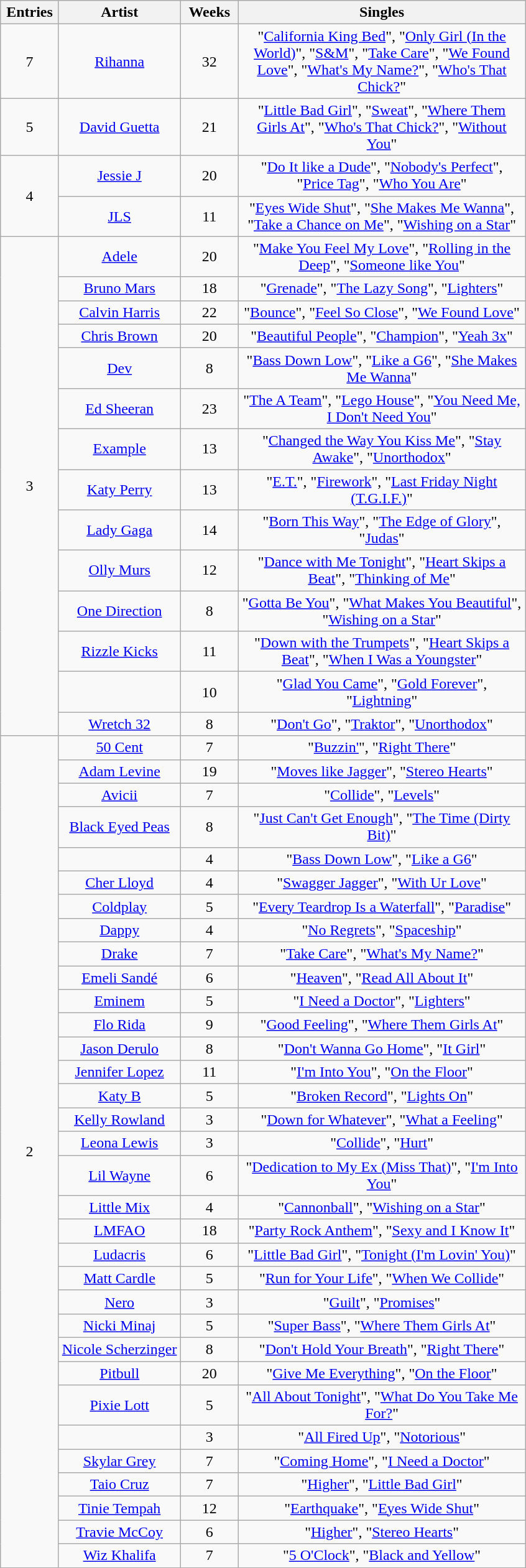<table class="wikitable sortable" style="text-align: center;">
<tr>
<th scope="col" style="width:55px;" data-sort-type="number">Entries</th>
<th scope="col" style="text-align:center;">Artist</th>
<th scope="col" style="width:55px;" data-sort-type="number">Weeks</th>
<th scope="col" style="width:300px;">Singles</th>
</tr>
<tr>
<td rowspan="1" style="text-align:center">7</td>
<td><a href='#'>Rihanna</a> </td>
<td>32</td>
<td>"<a href='#'>California King Bed</a>", "<a href='#'>Only Girl (In the World)</a>", "<a href='#'>S&M</a>", "<a href='#'>Take Care</a>", "<a href='#'>We Found Love</a>", "<a href='#'>What's My Name?</a>", "<a href='#'>Who's That Chick?</a>"</td>
</tr>
<tr>
<td rowspan="1" style="text-align:center">5</td>
<td><a href='#'>David Guetta</a> </td>
<td>21</td>
<td>"<a href='#'>Little Bad Girl</a>", "<a href='#'>Sweat</a>", "<a href='#'>Where Them Girls At</a>", "<a href='#'>Who's That Chick?</a>", "<a href='#'>Without You</a>"</td>
</tr>
<tr>
<td rowspan="2" style="text-align:center">4</td>
<td><a href='#'>Jessie J</a></td>
<td>20</td>
<td>"<a href='#'>Do It like a Dude</a>", "<a href='#'>Nobody's Perfect</a>", "<a href='#'>Price Tag</a>", "<a href='#'>Who You Are</a>"</td>
</tr>
<tr>
<td><a href='#'>JLS</a> </td>
<td>11</td>
<td>"<a href='#'>Eyes Wide Shut</a>", "<a href='#'>She Makes Me Wanna</a>", "<a href='#'>Take a Chance on Me</a>", "<a href='#'>Wishing on a Star</a>"</td>
</tr>
<tr>
<td rowspan="14" style="text-align:center">3</td>
<td><a href='#'>Adele</a> </td>
<td>20</td>
<td>"<a href='#'>Make You Feel My Love</a>", "<a href='#'>Rolling in the Deep</a>", "<a href='#'>Someone like You</a>"</td>
</tr>
<tr>
<td><a href='#'>Bruno Mars</a> </td>
<td>18</td>
<td>"<a href='#'>Grenade</a>", "<a href='#'>The Lazy Song</a>", "<a href='#'>Lighters</a>"</td>
</tr>
<tr>
<td><a href='#'>Calvin Harris</a> </td>
<td>22</td>
<td>"<a href='#'>Bounce</a>", "<a href='#'>Feel So Close</a>", "<a href='#'>We Found Love</a>"</td>
</tr>
<tr>
<td><a href='#'>Chris Brown</a> </td>
<td>20</td>
<td>"<a href='#'>Beautiful People</a>", "<a href='#'>Champion</a>", "<a href='#'>Yeah 3x</a>"</td>
</tr>
<tr>
<td><a href='#'>Dev</a> </td>
<td>8</td>
<td>"<a href='#'>Bass Down Low</a>", "<a href='#'>Like a G6</a>", "<a href='#'>She Makes Me Wanna</a>"</td>
</tr>
<tr>
<td><a href='#'>Ed Sheeran</a></td>
<td>23</td>
<td>"<a href='#'>The A Team</a>", "<a href='#'>Lego House</a>", "<a href='#'>You Need Me, I Don't Need You</a>"</td>
</tr>
<tr>
<td><a href='#'>Example</a> </td>
<td>13</td>
<td>"<a href='#'>Changed the Way You Kiss Me</a>", "<a href='#'>Stay Awake</a>", "<a href='#'>Unorthodox</a>"</td>
</tr>
<tr>
<td><a href='#'>Katy Perry</a> </td>
<td>13</td>
<td>"<a href='#'>E.T.</a>", "<a href='#'>Firework</a>", "<a href='#'>Last Friday Night (T.G.I.F.)</a>"</td>
</tr>
<tr>
<td><a href='#'>Lady Gaga</a></td>
<td>14</td>
<td>"<a href='#'>Born This Way</a>", "<a href='#'>The Edge of Glory</a>", "<a href='#'>Judas</a>"</td>
</tr>
<tr>
<td><a href='#'>Olly Murs</a> </td>
<td>12</td>
<td>"<a href='#'>Dance with Me Tonight</a>", "<a href='#'>Heart Skips a Beat</a>", "<a href='#'>Thinking of Me</a>"</td>
</tr>
<tr>
<td><a href='#'>One Direction</a> </td>
<td>8</td>
<td>"<a href='#'>Gotta Be You</a>", "<a href='#'>What Makes You Beautiful</a>", "<a href='#'>Wishing on a Star</a>"</td>
</tr>
<tr>
<td><a href='#'>Rizzle Kicks</a> </td>
<td>11</td>
<td>"<a href='#'>Down with the Trumpets</a>", "<a href='#'>Heart Skips a Beat</a>", "<a href='#'>When I Was a Youngster</a>"</td>
</tr>
<tr>
<td></td>
<td>10</td>
<td>"<a href='#'>Glad You Came</a>", "<a href='#'>Gold Forever</a>", "<a href='#'>Lightning</a>"</td>
</tr>
<tr>
<td><a href='#'>Wretch 32</a></td>
<td>8</td>
<td>"<a href='#'>Don't Go</a>", "<a href='#'>Traktor</a>", "<a href='#'>Unorthodox</a>"</td>
</tr>
<tr>
<td rowspan="33" style="text-align:center">2</td>
<td><a href='#'>50 Cent</a> </td>
<td>7</td>
<td>"<a href='#'>Buzzin'</a>", "<a href='#'>Right There</a>"</td>
</tr>
<tr>
<td><a href='#'>Adam Levine</a> </td>
<td>19</td>
<td>"<a href='#'>Moves like Jagger</a>", "<a href='#'>Stereo Hearts</a>"</td>
</tr>
<tr>
<td><a href='#'>Avicii</a></td>
<td>7</td>
<td>"<a href='#'>Collide</a>", "<a href='#'>Levels</a>"</td>
</tr>
<tr>
<td><a href='#'>Black Eyed Peas</a> </td>
<td>8</td>
<td>"<a href='#'>Just Can't Get Enough</a>", "<a href='#'>The Time (Dirty Bit)</a>"</td>
</tr>
<tr>
<td> </td>
<td>4</td>
<td>"<a href='#'>Bass Down Low</a>", "<a href='#'>Like a G6</a>"</td>
</tr>
<tr>
<td><a href='#'>Cher Lloyd</a></td>
<td>4</td>
<td>"<a href='#'>Swagger Jagger</a>", "<a href='#'>With Ur Love</a>"</td>
</tr>
<tr>
<td><a href='#'>Coldplay</a> </td>
<td>5</td>
<td>"<a href='#'>Every Teardrop Is a Waterfall</a>", "<a href='#'>Paradise</a>"</td>
</tr>
<tr>
<td><a href='#'>Dappy</a></td>
<td>4</td>
<td>"<a href='#'>No Regrets</a>", "<a href='#'>Spaceship</a>"</td>
</tr>
<tr>
<td><a href='#'>Drake</a> </td>
<td>7</td>
<td>"<a href='#'>Take Care</a>", "<a href='#'>What's My Name?</a>"</td>
</tr>
<tr>
<td><a href='#'>Emeli Sandé</a> </td>
<td>6</td>
<td>"<a href='#'>Heaven</a>", "<a href='#'>Read All About It</a>"</td>
</tr>
<tr>
<td><a href='#'>Eminem</a> </td>
<td>5</td>
<td>"<a href='#'>I Need a Doctor</a>", "<a href='#'>Lighters</a>"</td>
</tr>
<tr>
<td><a href='#'>Flo Rida</a> </td>
<td>9</td>
<td>"<a href='#'>Good Feeling</a>", "<a href='#'>Where Them Girls At</a>"</td>
</tr>
<tr>
<td><a href='#'>Jason Derulo</a></td>
<td>8</td>
<td>"<a href='#'>Don't Wanna Go Home</a>", "<a href='#'>It Girl</a>"</td>
</tr>
<tr>
<td><a href='#'>Jennifer Lopez</a></td>
<td>11</td>
<td>"<a href='#'>I'm Into You</a>", "<a href='#'>On the Floor</a>"</td>
</tr>
<tr>
<td><a href='#'>Katy B</a></td>
<td>5</td>
<td>"<a href='#'>Broken Record</a>", "<a href='#'>Lights On</a>"</td>
</tr>
<tr>
<td><a href='#'>Kelly Rowland</a> </td>
<td>3</td>
<td>"<a href='#'>Down for Whatever</a>", "<a href='#'>What a Feeling</a>"</td>
</tr>
<tr>
<td><a href='#'>Leona Lewis</a></td>
<td>3</td>
<td>"<a href='#'>Collide</a>", "<a href='#'>Hurt</a>"</td>
</tr>
<tr>
<td><a href='#'>Lil Wayne</a> </td>
<td>6</td>
<td>"<a href='#'>Dedication to My Ex (Miss That)</a>", "<a href='#'>I'm Into You</a>"</td>
</tr>
<tr>
<td><a href='#'>Little Mix</a> </td>
<td>4</td>
<td>"<a href='#'>Cannonball</a>", "<a href='#'>Wishing on a Star</a>"</td>
</tr>
<tr>
<td><a href='#'>LMFAO</a></td>
<td>18</td>
<td>"<a href='#'>Party Rock Anthem</a>", "<a href='#'>Sexy and I Know It</a>"</td>
</tr>
<tr>
<td><a href='#'>Ludacris</a> </td>
<td>6</td>
<td>"<a href='#'>Little Bad Girl</a>", "<a href='#'>Tonight (I'm Lovin' You)</a>"</td>
</tr>
<tr>
<td><a href='#'>Matt Cardle</a> </td>
<td>5</td>
<td>"<a href='#'>Run for Your Life</a>", "<a href='#'>When We Collide</a>"</td>
</tr>
<tr>
<td><a href='#'>Nero</a></td>
<td>3</td>
<td>"<a href='#'>Guilt</a>", "<a href='#'>Promises</a>"</td>
</tr>
<tr>
<td><a href='#'>Nicki Minaj</a> </td>
<td>5</td>
<td>"<a href='#'>Super Bass</a>", "<a href='#'>Where Them Girls At</a>"</td>
</tr>
<tr>
<td><a href='#'>Nicole Scherzinger</a></td>
<td>8</td>
<td>"<a href='#'>Don't Hold Your Breath</a>", "<a href='#'>Right There</a>"</td>
</tr>
<tr>
<td><a href='#'>Pitbull</a> </td>
<td>20</td>
<td>"<a href='#'>Give Me Everything</a>", "<a href='#'>On the Floor</a>"</td>
</tr>
<tr>
<td><a href='#'>Pixie Lott</a></td>
<td>5</td>
<td>"<a href='#'>All About Tonight</a>", "<a href='#'>What Do You Take Me For?</a>"</td>
</tr>
<tr>
<td></td>
<td>3</td>
<td>"<a href='#'>All Fired Up</a>", "<a href='#'>Notorious</a>"</td>
</tr>
<tr>
<td><a href='#'>Skylar Grey</a> </td>
<td>7</td>
<td>"<a href='#'>Coming Home</a>", "<a href='#'>I Need a Doctor</a>"</td>
</tr>
<tr>
<td><a href='#'>Taio Cruz</a> </td>
<td>7</td>
<td>"<a href='#'>Higher</a>", "<a href='#'>Little Bad Girl</a>"</td>
</tr>
<tr>
<td><a href='#'>Tinie Tempah</a> </td>
<td>12</td>
<td>"<a href='#'>Earthquake</a>", "<a href='#'>Eyes Wide Shut</a>"</td>
</tr>
<tr>
<td><a href='#'>Travie McCoy</a> </td>
<td>6</td>
<td>"<a href='#'>Higher</a>", "<a href='#'>Stereo Hearts</a>"</td>
</tr>
<tr>
<td><a href='#'>Wiz Khalifa</a> </td>
<td>7</td>
<td>"<a href='#'>5 O'Clock</a>", "<a href='#'>Black and Yellow</a>"</td>
</tr>
</table>
